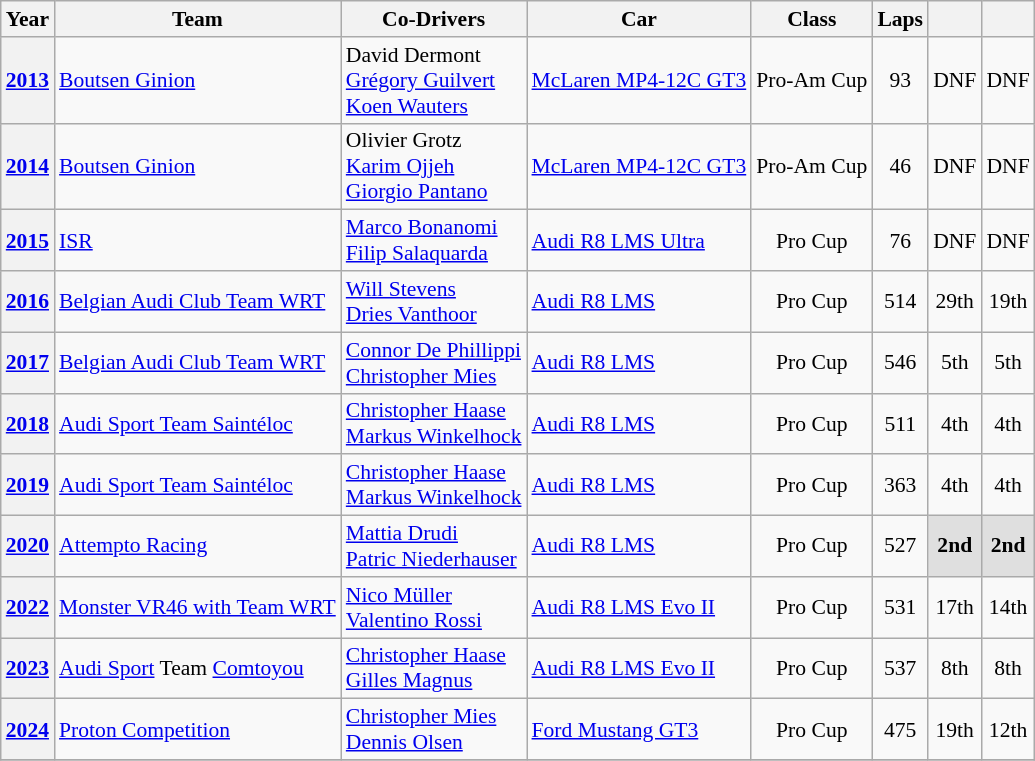<table class="wikitable" style="text-align:center; font-size:90%">
<tr>
<th>Year</th>
<th>Team</th>
<th>Co-Drivers</th>
<th>Car</th>
<th>Class</th>
<th>Laps</th>
<th></th>
<th></th>
</tr>
<tr>
<th><a href='#'>2013</a></th>
<td align="left"> <a href='#'>Boutsen Ginion</a></td>
<td align="left"> David Dermont<br> <a href='#'>Grégory Guilvert</a><br> <a href='#'>Koen Wauters</a></td>
<td align="left"><a href='#'>McLaren MP4-12C GT3</a></td>
<td>Pro-Am Cup</td>
<td>93</td>
<td>DNF</td>
<td>DNF</td>
</tr>
<tr>
<th><a href='#'>2014</a></th>
<td align="left"> <a href='#'>Boutsen Ginion</a></td>
<td align="left"> Olivier Grotz<br> <a href='#'>Karim Ojjeh</a><br> <a href='#'>Giorgio Pantano</a></td>
<td align="left"><a href='#'>McLaren MP4-12C GT3</a></td>
<td>Pro-Am Cup</td>
<td>46</td>
<td>DNF</td>
<td>DNF</td>
</tr>
<tr>
<th><a href='#'>2015</a></th>
<td align="left"> <a href='#'>ISR</a></td>
<td align="left"> <a href='#'>Marco Bonanomi</a><br> <a href='#'>Filip Salaquarda</a></td>
<td align="left"><a href='#'>Audi R8 LMS Ultra</a></td>
<td>Pro Cup</td>
<td>76</td>
<td>DNF</td>
<td>DNF</td>
</tr>
<tr>
<th><a href='#'>2016</a></th>
<td align="left"> <a href='#'>Belgian Audi Club Team WRT</a></td>
<td align="left"> <a href='#'>Will Stevens</a><br> <a href='#'>Dries Vanthoor</a></td>
<td align="left"><a href='#'>Audi R8 LMS</a></td>
<td>Pro Cup</td>
<td>514</td>
<td>29th</td>
<td>19th</td>
</tr>
<tr>
<th><a href='#'>2017</a></th>
<td align="left"> <a href='#'>Belgian Audi Club Team WRT</a></td>
<td align="left"> <a href='#'>Connor De Phillippi</a><br> <a href='#'>Christopher Mies</a></td>
<td align="left"><a href='#'>Audi R8 LMS</a></td>
<td>Pro Cup</td>
<td>546</td>
<td>5th</td>
<td>5th</td>
</tr>
<tr>
<th><a href='#'>2018</a></th>
<td align="left"> <a href='#'>Audi Sport Team Saintéloc</a></td>
<td align="left"> <a href='#'>Christopher Haase</a><br> <a href='#'>Markus Winkelhock</a></td>
<td align="left"><a href='#'>Audi R8 LMS</a></td>
<td>Pro Cup</td>
<td>511</td>
<td>4th</td>
<td>4th</td>
</tr>
<tr>
<th><a href='#'>2019</a></th>
<td align="left"> <a href='#'>Audi Sport Team Saintéloc</a></td>
<td align="left"> <a href='#'>Christopher Haase</a><br> <a href='#'>Markus Winkelhock</a></td>
<td align="left"><a href='#'>Audi R8 LMS</a></td>
<td>Pro Cup</td>
<td>363</td>
<td>4th</td>
<td>4th</td>
</tr>
<tr>
<th><a href='#'>2020</a></th>
<td align="left"> <a href='#'>Attempto Racing</a></td>
<td align="left"> <a href='#'>Mattia Drudi</a><br> <a href='#'>Patric Niederhauser</a></td>
<td align="left"><a href='#'>Audi R8 LMS</a></td>
<td>Pro Cup</td>
<td>527</td>
<th style="background:#DFDFDF;">2nd</th>
<th style="background:#DFDFDF;">2nd</th>
</tr>
<tr>
<th><a href='#'>2022</a></th>
<td align="left"> <a href='#'>Monster VR46 with Team WRT</a></td>
<td align="left"> <a href='#'>Nico Müller</a><br> <a href='#'>Valentino Rossi</a></td>
<td align="left"><a href='#'>Audi R8 LMS Evo II</a></td>
<td>Pro Cup</td>
<td>531</td>
<td>17th</td>
<td>14th</td>
</tr>
<tr>
<th><a href='#'>2023</a></th>
<td align="left"> <a href='#'>Audi Sport</a> Team <a href='#'>Comtoyou</a></td>
<td align="left"> <a href='#'>Christopher Haase</a><br> <a href='#'>Gilles Magnus</a></td>
<td align="left"><a href='#'>Audi R8 LMS Evo II</a></td>
<td>Pro Cup</td>
<td>537</td>
<td>8th</td>
<td>8th</td>
</tr>
<tr>
<th><a href='#'>2024</a></th>
<td align="left"> <a href='#'>Proton Competition</a></td>
<td align="left"> <a href='#'>Christopher Mies</a><br> <a href='#'>Dennis Olsen</a></td>
<td align="left"><a href='#'>Ford Mustang GT3</a></td>
<td>Pro Cup</td>
<td>475</td>
<td>19th</td>
<td>12th</td>
</tr>
<tr>
</tr>
</table>
